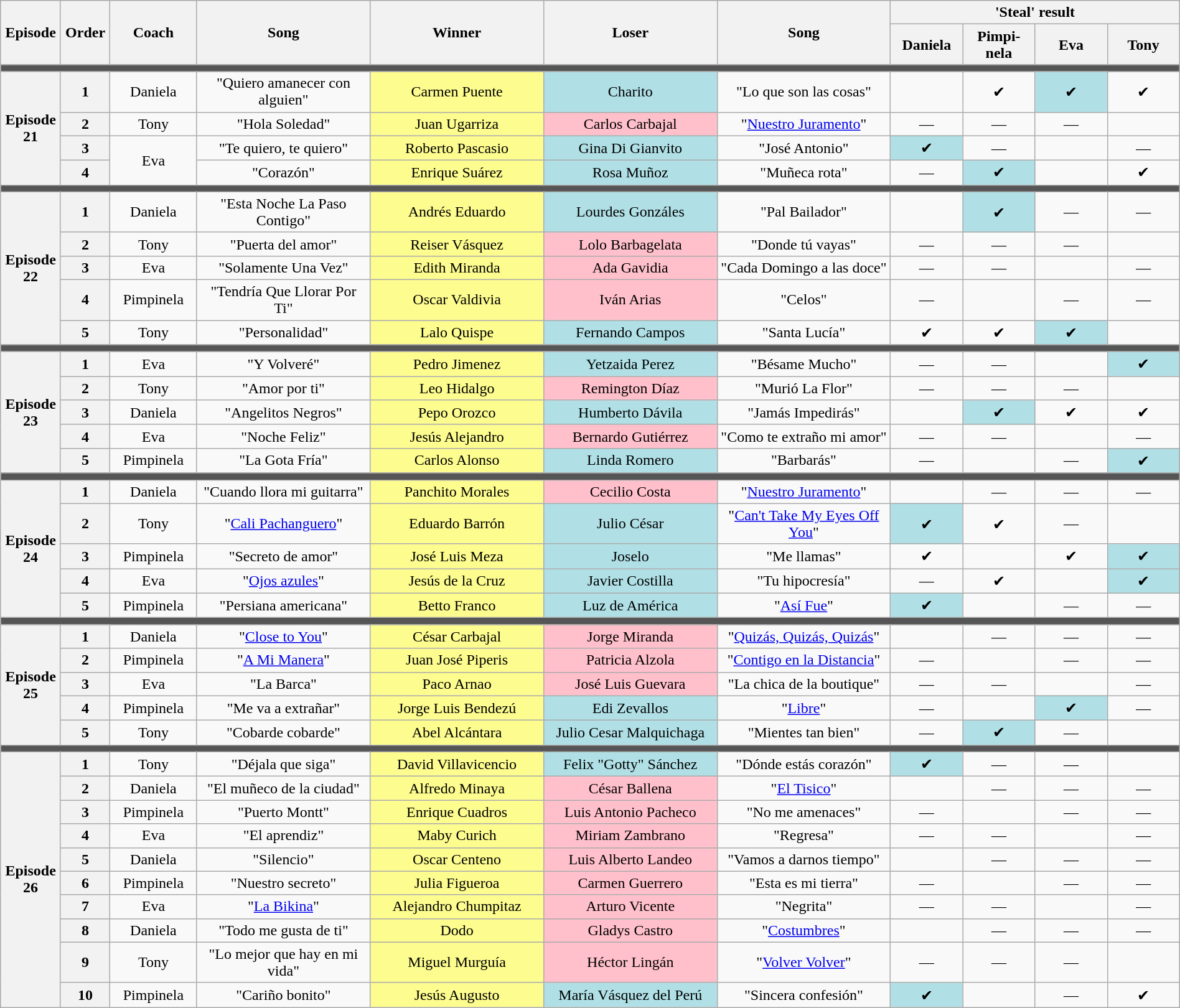<table class="wikitable" style="text-align: center; width:100%">
<tr>
<th rowspan="2" style="width:01%">Episode</th>
<th rowspan="2" style="width:01%">Order</th>
<th rowspan="2" style="width:06%">Coach</th>
<th rowspan="2" style="width:12%">Song</th>
<th rowspan="2" style="width:12%">Winner</th>
<th rowspan="2" style="width:12%">Loser</th>
<th rowspan="2" style="width:12%">Song</th>
<th colspan="4" style="width:20%">'Steal' result</th>
</tr>
<tr>
<th style="width:05%">Daniela</th>
<th style="width:05%">Pimpi-nela</th>
<th style="width:05%">Eva</th>
<th style="width:05%">Tony</th>
</tr>
<tr>
<td colspan="11" style="background:#555"></td>
</tr>
<tr>
<th rowspan="4">Episode 21<br></th>
<th>1</th>
<td>Daniela</td>
<td>"Quiero amanecer con alguien"</td>
<td style="background:#fdfc8f">Carmen Puente</td>
<td style="background:#b0e0e6">Charito</td>
<td>"Lo que son las cosas"</td>
<td></td>
<td>✔</td>
<td style="background:#b0e0e6">✔</td>
<td>✔</td>
</tr>
<tr>
<th>2</th>
<td>Tony</td>
<td>"Hola Soledad"</td>
<td style="background:#fdfc8f">Juan Ugarriza</td>
<td style="background:pink">Carlos Carbajal</td>
<td>"<a href='#'>Nuestro Juramento</a>"</td>
<td>—</td>
<td>—</td>
<td>—</td>
<td></td>
</tr>
<tr>
<th>3</th>
<td rowspan="2">Eva</td>
<td>"Te quiero, te quiero"</td>
<td style="background:#fdfc8f">Roberto Pascasio</td>
<td style="background:#b0e0e6">Gina Di Gianvito</td>
<td>"José Antonio"</td>
<td style="background:#b0e0e6">✔</td>
<td>—</td>
<td></td>
<td>—</td>
</tr>
<tr>
<th>4</th>
<td>"Corazón"</td>
<td style="background:#fdfc8f">Enrique Suárez</td>
<td style="background:#b0e0e6">Rosa Muñoz</td>
<td>"Muñeca rota"</td>
<td>—</td>
<td style="background:#b0e0e6">✔</td>
<td></td>
<td>✔</td>
</tr>
<tr>
<td colspan="11" style="background:#555"></td>
</tr>
<tr>
<th rowspan="5">Episode 22<br></th>
<th>1</th>
<td>Daniela</td>
<td>"Esta Noche La Paso Contigo"</td>
<td style="background:#fdfc8f">Andrés Eduardo</td>
<td style="background:#b0e0e6">Lourdes Gonzáles</td>
<td>"Pal Bailador"</td>
<td></td>
<td style="background:#b0e0e6">✔</td>
<td>—</td>
<td>—</td>
</tr>
<tr>
<th>2</th>
<td>Tony</td>
<td>"Puerta del amor"</td>
<td style="background:#fdfc8f">Reiser Vásquez</td>
<td style="background:pink">Lolo Barbagelata</td>
<td>"Donde tú vayas"</td>
<td>—</td>
<td>—</td>
<td>—</td>
<td></td>
</tr>
<tr>
<th>3</th>
<td>Eva</td>
<td>"Solamente Una Vez"</td>
<td style="background:#fdfc8f">Edith Miranda</td>
<td style="background:pink">Ada Gavidia</td>
<td>"Cada Domingo a las doce"</td>
<td>—</td>
<td>—</td>
<td></td>
<td>—</td>
</tr>
<tr>
<th>4</th>
<td>Pimpinela</td>
<td>"Tendría Que Llorar Por Ti"</td>
<td style="background:#fdfc8f">Oscar Valdivia</td>
<td style="background:pink">Iván Arias</td>
<td>"Celos"</td>
<td>—</td>
<td></td>
<td>—</td>
<td>—</td>
</tr>
<tr>
<th>5</th>
<td>Tony</td>
<td>"Personalidad"</td>
<td style="background:#fdfc8f">Lalo Quispe</td>
<td style="background:#b0e0e6">Fernando Campos</td>
<td>"Santa Lucía"</td>
<td>✔</td>
<td>✔</td>
<td style="background:#b0e0e6">✔</td>
<td></td>
</tr>
<tr>
<td colspan="11" style="background:#555"></td>
</tr>
<tr>
<th rowspan="5">Episode 23<br></th>
<th>1</th>
<td>Eva</td>
<td>"Y Volveré"</td>
<td style="background:#fdfc8f">Pedro Jimenez</td>
<td style="background:#b0e0e6">Yetzaida Perez</td>
<td>"Bésame Mucho"</td>
<td>—</td>
<td>—</td>
<td></td>
<td style="background:#b0e0e6">✔</td>
</tr>
<tr>
<th>2</th>
<td>Tony</td>
<td>"Amor por ti"</td>
<td style="background:#fdfc8f">Leo Hidalgo</td>
<td style="background:pink">Remington Díaz</td>
<td>"Murió La Flor"</td>
<td>—</td>
<td>—</td>
<td>—</td>
<td></td>
</tr>
<tr>
<th>3</th>
<td>Daniela</td>
<td>"Angelitos Negros"</td>
<td style="background:#fdfc8f">Pepo Orozco</td>
<td style="background:#b0e0e6">Humberto Dávila</td>
<td>"Jamás Impedirás"</td>
<td></td>
<td style="background:#b0e0e6">✔</td>
<td>✔</td>
<td>✔</td>
</tr>
<tr>
<th>4</th>
<td>Eva</td>
<td>"Noche Feliz"</td>
<td style="background:#fdfc8f">Jesús Alejandro</td>
<td style="background:pink">Bernardo Gutiérrez</td>
<td>"Como te extraño mi amor"</td>
<td>—</td>
<td>—</td>
<td></td>
<td>—</td>
</tr>
<tr>
<th>5</th>
<td>Pimpinela</td>
<td>"La Gota Fría"</td>
<td style="background:#fdfc8f">Carlos Alonso</td>
<td style="background:#b0e0e6">Linda Romero</td>
<td>"Barbarás"</td>
<td>—</td>
<td></td>
<td>—</td>
<td style="background:#b0e0e6">✔</td>
</tr>
<tr>
<td colspan="11" style="background:#555"></td>
</tr>
<tr>
<th rowspan="5">Episode 24<br></th>
<th>1</th>
<td>Daniela</td>
<td>"Cuando llora mi guitarra"</td>
<td style="background:#fdfc8f">Panchito Morales</td>
<td style="background:pink">Cecilio Costa</td>
<td>"<a href='#'>Nuestro Juramento</a>"</td>
<td></td>
<td>—</td>
<td>—</td>
<td>—</td>
</tr>
<tr>
<th>2</th>
<td>Tony</td>
<td>"<a href='#'>Cali Pachanguero</a>"</td>
<td style="background:#fdfc8f">Eduardo Barrón</td>
<td style="background:#b0e0e6">Julio César</td>
<td>"<a href='#'>Can't Take My Eyes Off You</a>"</td>
<td style="background:#b0e0e6">✔</td>
<td>✔</td>
<td>—</td>
<td></td>
</tr>
<tr>
<th>3</th>
<td>Pimpinela</td>
<td>"Secreto de amor"</td>
<td style="background:#fdfc8f">José Luis Meza</td>
<td style="background:#b0e0e6">Joselo</td>
<td>"Me llamas"</td>
<td>✔</td>
<td></td>
<td>✔</td>
<td style="background:#b0e0e6">✔</td>
</tr>
<tr>
<th>4</th>
<td>Eva</td>
<td>"<a href='#'>Ojos azules</a>"</td>
<td style="background:#fdfc8f">Jesús de la Cruz</td>
<td style="background:#b0e0e6">Javier Costilla</td>
<td>"Tu hipocresía"</td>
<td>—</td>
<td>✔</td>
<td></td>
<td style="background:#b0e0e6">✔</td>
</tr>
<tr>
<th>5</th>
<td>Pimpinela</td>
<td>"Persiana americana"</td>
<td style="background:#fdfc8f">Betto Franco</td>
<td style="background:#b0e0e6">Luz de América</td>
<td>"<a href='#'>Así Fue</a>"</td>
<td style="background:#b0e0e6">✔</td>
<td></td>
<td>—</td>
<td>—</td>
</tr>
<tr>
<td colspan="11" style="background:#555"></td>
</tr>
<tr>
<th rowspan="5">Episode 25<br></th>
<th>1</th>
<td>Daniela</td>
<td>"<a href='#'>Close to You</a>"</td>
<td style="background:#fdfc8f">César Carbajal</td>
<td style="background:pink">Jorge Miranda</td>
<td>"<a href='#'>Quizás, Quizás, Quizás</a>"</td>
<td></td>
<td>—</td>
<td>—</td>
<td>—</td>
</tr>
<tr>
<th>2</th>
<td>Pimpinela</td>
<td>"<a href='#'>A Mi Manera</a>"</td>
<td style="background:#fdfc8f">Juan José Piperis</td>
<td style="background:pink">Patricia Alzola</td>
<td>"<a href='#'>Contigo en la Distancia</a>"</td>
<td>—</td>
<td></td>
<td>—</td>
<td>—</td>
</tr>
<tr>
<th>3</th>
<td>Eva</td>
<td>"La Barca"</td>
<td style="background:#fdfc8f">Paco Arnao</td>
<td style="background:pink">José Luis Guevara</td>
<td>"La chica de la boutique"</td>
<td>—</td>
<td>—</td>
<td></td>
<td>—</td>
</tr>
<tr>
<th>4</th>
<td>Pimpinela</td>
<td>"Me va a extrañar"</td>
<td style="background:#fdfc8f">Jorge Luis Bendezú</td>
<td style="background:#b0e0e6">Edi Zevallos</td>
<td>"<a href='#'>Libre</a>"</td>
<td>—</td>
<td></td>
<td style="background:#b0e0e6">✔</td>
<td>—</td>
</tr>
<tr>
<th>5</th>
<td>Tony</td>
<td>"Cobarde cobarde"</td>
<td style="background:#fdfc8f">Abel Alcántara</td>
<td style="background:#b0e0e6">Julio Cesar Malquichaga</td>
<td>"Mientes tan bien"</td>
<td>—</td>
<td style="background:#b0e0e6">✔</td>
<td>—</td>
<td></td>
</tr>
<tr>
<td colspan="11" style="background:#555"></td>
</tr>
<tr>
<th rowspan="10">Episode 26<br></th>
<th>1</th>
<td>Tony</td>
<td>"Déjala que siga"</td>
<td style="background:#fdfc8f">David Villavicencio</td>
<td style="background:#b0e0e6">Felix "Gotty" Sánchez</td>
<td>"Dónde estás corazón"</td>
<td style="background:#b0e0e6">✔</td>
<td>—</td>
<td>—</td>
<td></td>
</tr>
<tr>
<th>2</th>
<td>Daniela</td>
<td>"El muñeco de la ciudad"</td>
<td style="background:#fdfc8f">Alfredo Minaya</td>
<td style="background:pink">César Ballena</td>
<td>"<a href='#'>El Tisico</a>"</td>
<td></td>
<td>—</td>
<td>—</td>
<td>—</td>
</tr>
<tr>
<th>3</th>
<td>Pimpinela</td>
<td>"Puerto Montt"</td>
<td style="background:#fdfc8f">Enrique Cuadros</td>
<td style="background:pink">Luis Antonio Pacheco</td>
<td>"No me amenaces"</td>
<td>—</td>
<td></td>
<td>—</td>
<td>—</td>
</tr>
<tr>
<th>4</th>
<td>Eva</td>
<td>"El aprendiz"</td>
<td style="background:#fdfc8f">Maby Curich</td>
<td style="background:pink">Miriam Zambrano</td>
<td>"Regresa"</td>
<td>—</td>
<td>—</td>
<td></td>
<td>—</td>
</tr>
<tr>
<th>5</th>
<td>Daniela</td>
<td>"Silencio"</td>
<td style="background:#fdfc8f">Oscar Centeno</td>
<td style="background:pink">Luis Alberto Landeo</td>
<td>"Vamos a darnos tiempo"</td>
<td></td>
<td>—</td>
<td>—</td>
<td>—</td>
</tr>
<tr>
<th>6</th>
<td>Pimpinela</td>
<td>"Nuestro secreto"</td>
<td style="background:#fdfc8f">Julia Figueroa</td>
<td style="background:pink">Carmen Guerrero</td>
<td>"Esta es mi tierra"</td>
<td>—</td>
<td></td>
<td>—</td>
<td>—</td>
</tr>
<tr>
<th>7</th>
<td>Eva</td>
<td>"<a href='#'>La Bikina</a>"</td>
<td style="background:#fdfc8f">Alejandro Chumpitaz</td>
<td style="background:pink">Arturo Vicente</td>
<td>"Negrita"</td>
<td>—</td>
<td>—</td>
<td></td>
<td>—</td>
</tr>
<tr>
<th>8</th>
<td>Daniela</td>
<td>"Todo me gusta de ti"</td>
<td style="background:#fdfc8f">Dodo</td>
<td style="background:pink">Gladys Castro</td>
<td>"<a href='#'>Costumbres</a>"</td>
<td></td>
<td>—</td>
<td>—</td>
<td>—</td>
</tr>
<tr>
<th>9</th>
<td>Tony</td>
<td>"Lo mejor que hay en mi vida"</td>
<td style="background:#fdfc8f">Miguel Murguía</td>
<td style="background:pink">Héctor Lingán</td>
<td>"<a href='#'>Volver Volver</a>"</td>
<td>—</td>
<td>—</td>
<td>—</td>
<td></td>
</tr>
<tr>
<th>10</th>
<td>Pimpinela</td>
<td>"Cariño bonito"</td>
<td style="background:#fdfc8f">Jesús Augusto</td>
<td style="background:#b0e0e6">María Vásquez del Perú</td>
<td>"Sincera confesión"</td>
<td style="background:#b0e0e6">✔</td>
<td></td>
<td>—</td>
<td>✔</td>
</tr>
</table>
